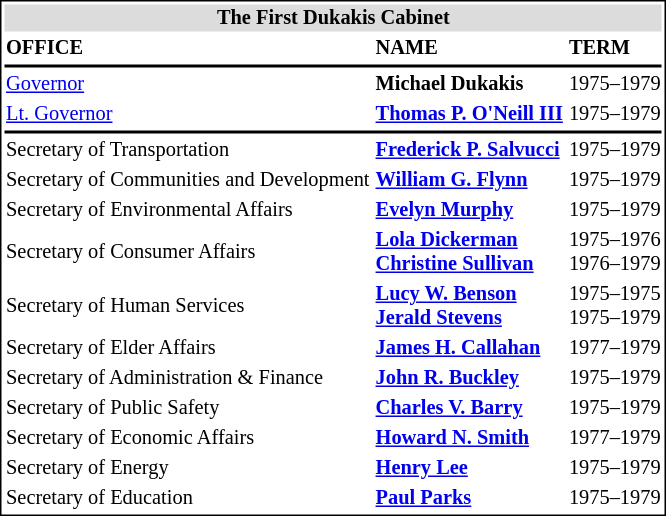<table cellpadding="1" cellspacing="2" style="float:margin:1em 1em 1em 0; border:1px solid #000; font-size:85%">
<tr>
<th style="background:#dcdcdc" colspan="3">The First Dukakis Cabinet</th>
</tr>
<tr>
<td style="text-align:left"><strong>OFFICE</strong></td>
<td align=left><strong>NAME</strong></td>
<td align=left><strong>TERM</strong></td>
</tr>
<tr>
<th style="background:#000" colspan="3"></th>
</tr>
<tr>
<td style="text-align:left"><a href='#'>Governor</a></td>
<td align=left><strong>Michael Dukakis</strong></td>
<td align=left>1975–1979</td>
</tr>
<tr>
<td style="text-align:left"><a href='#'>Lt. Governor</a></td>
<td align=left><strong><a href='#'>Thomas P. O'Neill III</a></strong></td>
<td align=left>1975–1979</td>
</tr>
<tr>
<th style="background:#000" colspan="3"></th>
</tr>
<tr>
<td style="text-align:left">Secretary of Transportation</td>
<td align=left><strong><a href='#'>Frederick P. Salvucci</a></strong></td>
<td align=left>1975–1979</td>
</tr>
<tr>
<td style="text-align:left">Secretary of Communities and Development</td>
<td align=left><strong><a href='#'>William G. Flynn</a></strong></td>
<td align=left>1975–1979</td>
</tr>
<tr>
<td style="text-align:left">Secretary of Environmental Affairs</td>
<td align=left><strong><a href='#'>Evelyn Murphy</a></strong></td>
<td align=left>1975–1979</td>
</tr>
<tr>
<td style="text-align:left">Secretary of Consumer Affairs</td>
<td align=left><strong><a href='#'>Lola Dickerman</a></strong><br><strong><a href='#'>Christine Sullivan</a></strong></td>
<td align=left>1975–1976<br>1976–1979</td>
</tr>
<tr>
<td style="text-align:left">Secretary of Human Services</td>
<td align=left><strong><a href='#'>Lucy W. Benson</a></strong><br><strong><a href='#'>Jerald Stevens</a></strong></td>
<td align=left>1975–1975<br>1975–1979</td>
</tr>
<tr>
<td style="text-align:left">Secretary of Elder Affairs</td>
<td align=left><strong><a href='#'>James H. Callahan</a></strong></td>
<td align=left>1977–1979</td>
</tr>
<tr>
<td style="text-align:left">Secretary of Administration & Finance</td>
<td align=left><strong><a href='#'>John R. Buckley</a></strong></td>
<td align=left>1975–1979</td>
</tr>
<tr>
<td style="text-align:left">Secretary of Public Safety</td>
<td align=left><strong><a href='#'>Charles V. Barry</a></strong></td>
<td align=left>1975–1979</td>
</tr>
<tr>
<td style="text-align:left">Secretary of Economic Affairs</td>
<td align=left><strong><a href='#'>Howard N. Smith</a></strong></td>
<td align=left>1977–1979</td>
</tr>
<tr>
<td style="text-align:left">Secretary of Energy</td>
<td align=left><strong><a href='#'>Henry Lee</a></strong></td>
<td align=left>1975–1979</td>
</tr>
<tr>
<td style="text-align:left">Secretary of Education</td>
<td align=left><strong><a href='#'>Paul Parks</a></strong></td>
<td align=left>1975–1979</td>
</tr>
</table>
